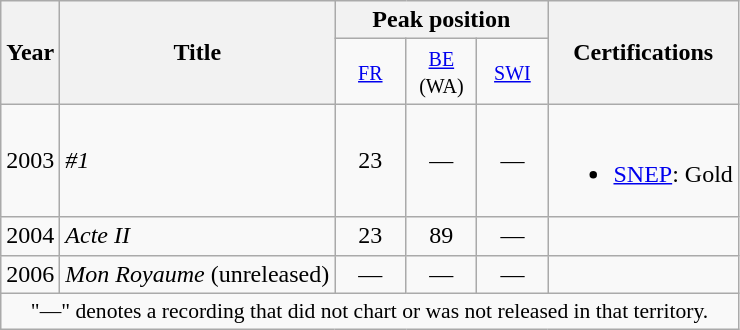<table class="wikitable">
<tr>
<th rowspan="2">Year</th>
<th rowspan="2">Title</th>
<th colspan="3">Peak position</th>
<th rowspan="2">Certifications</th>
</tr>
<tr ---->
<td width="40" align="center"><small><a href='#'>FR</a></small> <br></td>
<td width="40" align="center"><small><a href='#'>BE</a> (WA)</small> <br></td>
<td width="40" align="center"><small><a href='#'>SWI</a></small> <br></td>
</tr>
<tr ---->
<td>2003</td>
<td><em>#1</em></td>
<td align="center">23</td>
<td align="center">—</td>
<td align="center">—</td>
<td><br><ul><li><a href='#'>SNEP</a>: Gold</li></ul></td>
</tr>
<tr ---->
<td>2004</td>
<td><em>Acte II</em></td>
<td align="center">23</td>
<td align="center">89</td>
<td align="center">—</td>
<td></td>
</tr>
<tr ---->
<td>2006</td>
<td><em>Mon Royaume</em> (unreleased)</td>
<td align="center">—</td>
<td align="center">—</td>
<td align="center">—</td>
<td></td>
</tr>
<tr>
<td colspan="15" style="font-size:90%" align="center">"—" denotes a recording that did not chart or was not released in that territory.</td>
</tr>
</table>
